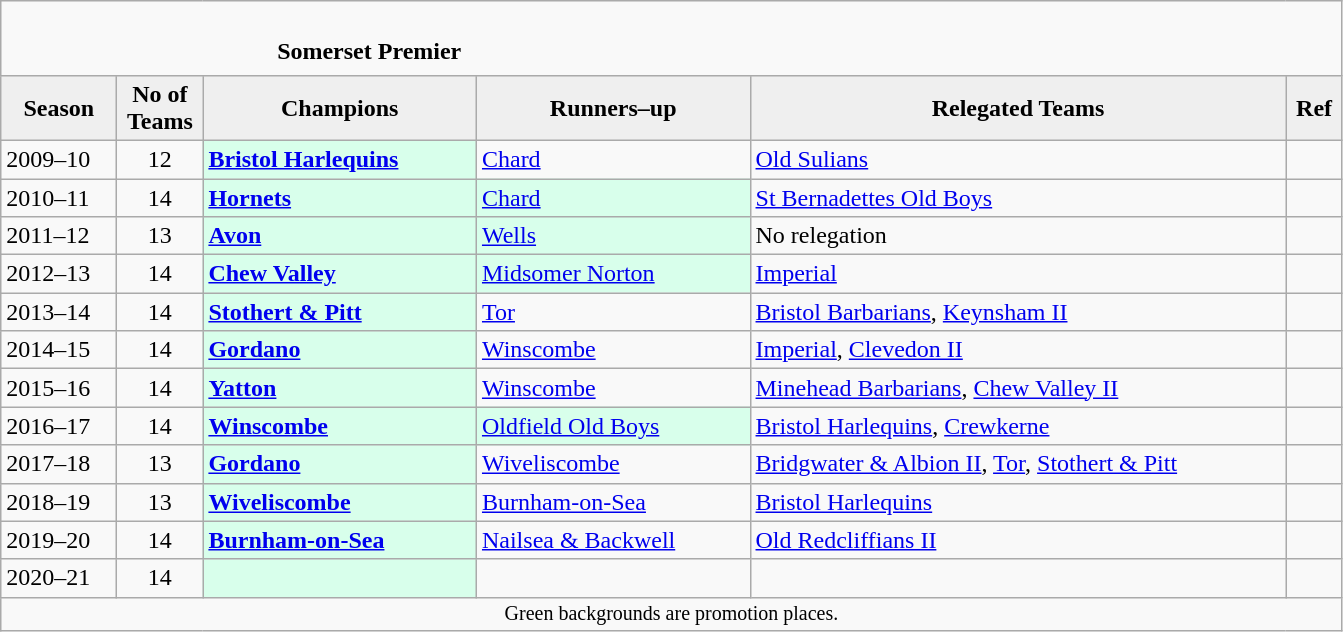<table class="wikitable" style="text-align: left;">
<tr>
<td colspan="11" cellpadding="0" cellspacing="0"><br><table border="0" style="width:100%;" cellpadding="0" cellspacing="0">
<tr>
<td style="width:20%; border:0;"></td>
<td style="border:0;"><strong>Somerset Premier</strong></td>
<td style="width:20%; border:0;"></td>
</tr>
</table>
</td>
</tr>
<tr>
<th style="background:#efefef; width:70px;">Season</th>
<th style="background:#efefef; width:50px;">No of Teams</th>
<th style="background:#efefef; width:175px;">Champions</th>
<th style="background:#efefef; width:175px;">Runners–up</th>
<th style="background:#efefef; width:350px;">Relegated Teams</th>
<th style="background:#efefef; width:30px;">Ref</th>
</tr>
<tr align=left>
<td>2009–10</td>
<td style="text-align: center;">12</td>
<td style="background:#d8ffeb;"><strong><a href='#'>Bristol Harlequins</a></strong></td>
<td><a href='#'>Chard</a></td>
<td><a href='#'>Old Sulians</a></td>
<td></td>
</tr>
<tr>
<td>2010–11</td>
<td style="text-align: center;">14</td>
<td style="background:#d8ffeb;"><strong><a href='#'>Hornets</a></strong></td>
<td style="background:#d8ffeb;"><a href='#'>Chard</a></td>
<td><a href='#'>St Bernadettes Old Boys</a></td>
<td></td>
</tr>
<tr>
<td>2011–12</td>
<td style="text-align: center;">13</td>
<td style="background:#d8ffeb;"><strong><a href='#'>Avon</a></strong></td>
<td style="background:#d8ffeb;"><a href='#'>Wells</a></td>
<td>No relegation</td>
<td></td>
</tr>
<tr>
<td>2012–13</td>
<td style="text-align: center;">14</td>
<td style="background:#d8ffeb;"><strong><a href='#'>Chew Valley</a></strong></td>
<td style="background:#d8ffeb;"><a href='#'>Midsomer Norton</a></td>
<td><a href='#'>Imperial</a></td>
<td></td>
</tr>
<tr>
<td>2013–14</td>
<td style="text-align: center;">14</td>
<td style="background:#d8ffeb;"><strong><a href='#'>Stothert & Pitt</a></strong></td>
<td><a href='#'>Tor</a></td>
<td><a href='#'>Bristol Barbarians</a>, <a href='#'>Keynsham II</a></td>
<td></td>
</tr>
<tr>
<td>2014–15</td>
<td style="text-align: center;">14</td>
<td style="background:#d8ffeb;"><strong><a href='#'>Gordano</a></strong></td>
<td><a href='#'>Winscombe</a></td>
<td><a href='#'>Imperial</a>, <a href='#'>Clevedon II</a></td>
<td></td>
</tr>
<tr>
<td>2015–16</td>
<td style="text-align: center;">14</td>
<td style="background:#d8ffeb;"><strong><a href='#'>Yatton</a></strong></td>
<td><a href='#'>Winscombe</a></td>
<td><a href='#'>Minehead Barbarians</a>, <a href='#'>Chew Valley II</a></td>
<td></td>
</tr>
<tr>
<td>2016–17</td>
<td style="text-align: center;">14</td>
<td style="background:#d8ffeb;"><strong><a href='#'>Winscombe</a></strong></td>
<td style="background:#d8ffeb;"><a href='#'>Oldfield Old Boys</a></td>
<td><a href='#'>Bristol Harlequins</a>, <a href='#'>Crewkerne</a></td>
<td></td>
</tr>
<tr>
<td>2017–18</td>
<td style="text-align: center;">13</td>
<td style="background:#d8ffeb;"><strong><a href='#'>Gordano</a></strong></td>
<td><a href='#'>Wiveliscombe</a></td>
<td><a href='#'>Bridgwater & Albion II</a>, <a href='#'>Tor</a>, <a href='#'>Stothert & Pitt</a></td>
<td></td>
</tr>
<tr>
<td>2018–19</td>
<td style="text-align: center;">13</td>
<td style="background:#d8ffeb;"><strong><a href='#'>Wiveliscombe</a></strong></td>
<td><a href='#'>Burnham-on-Sea</a></td>
<td><a href='#'>Bristol Harlequins</a></td>
<td></td>
</tr>
<tr>
<td>2019–20</td>
<td style="text-align: center;">14</td>
<td style="background:#d8ffeb;"><strong><a href='#'>Burnham-on-Sea</a></strong></td>
<td><a href='#'>Nailsea & Backwell</a></td>
<td><a href='#'>Old Redcliffians II</a></td>
<td></td>
</tr>
<tr>
<td>2020–21</td>
<td style="text-align: center;">14</td>
<td style="background:#d8ffeb;"></td>
<td></td>
<td></td>
<td></td>
</tr>
<tr>
<td colspan="15"  style="border:0; font-size:smaller; text-align:center;">Green backgrounds are promotion places.</td>
</tr>
</table>
